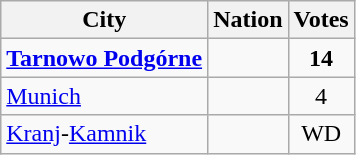<table class="wikitable">
<tr>
<th scope="col">City</th>
<th scope="col">Nation</th>
<th scope="col">Votes</th>
</tr>
<tr>
<td><strong><a href='#'>Tarnowo Podgórne</a></strong></td>
<td><strong></strong></td>
<td style="text-align: center;"><strong>14</strong></td>
</tr>
<tr>
<td><a href='#'>Munich</a></td>
<td></td>
<td style="text-align: center;">4</td>
</tr>
<tr>
<td><a href='#'>Kranj</a>-<a href='#'>Kamnik</a></td>
<td></td>
<td style="text-align: center;">WD</td>
</tr>
</table>
